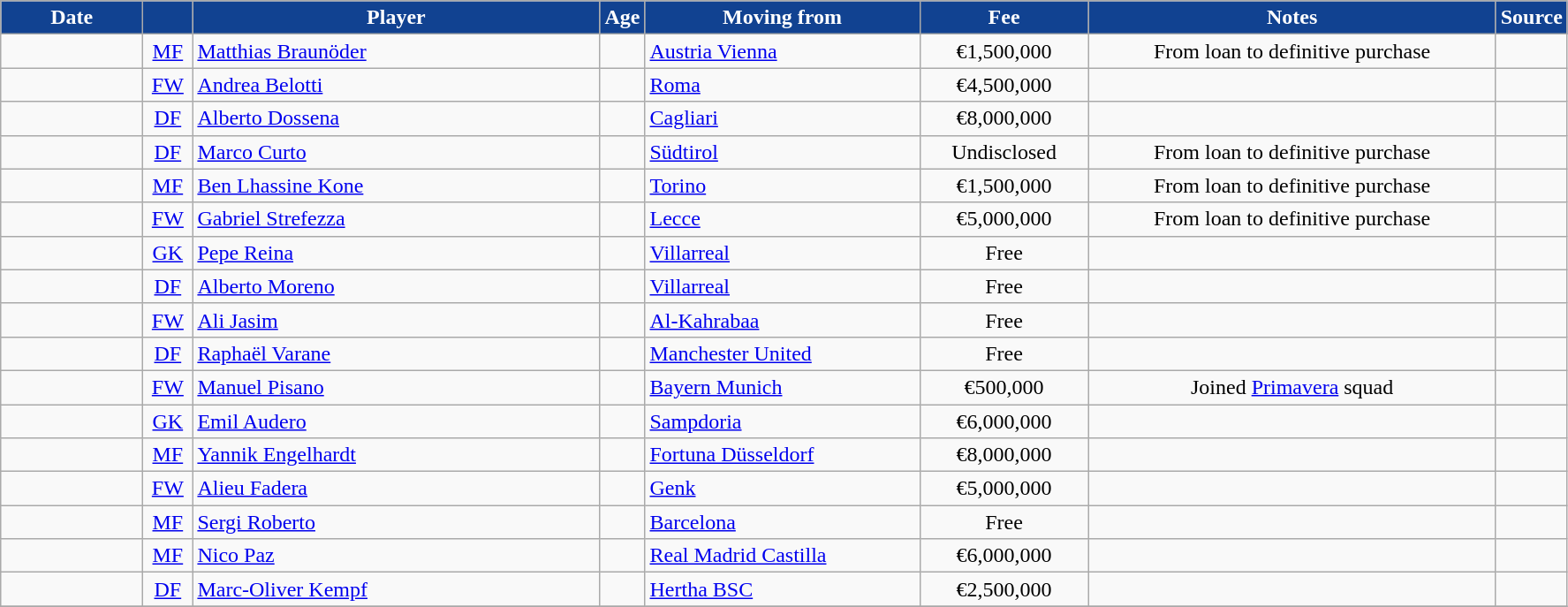<table class="wikitable">
<tr>
<th style="background:#114291; color:#FFFFFF; width:100px">Date</th>
<th style="background:#114291; color:#FFFFFF; width:30px"></th>
<th style="background:#114291; color:#FFFFFF; width:300px">Player</th>
<th style="background:#114291; color:#FFFFFF; width:20px">Age</th>
<th style="background:#114291; color:#FFFFFF; width:200px">Moving from</th>
<th style="background:#114291; color:#FFFFFF; width:120px">Fee</th>
<th style="background:#114291; color:#FFFFFF; width:300px" class="unsortable">Notes</th>
<th style="background:#114291; color:#FFFFFF; width:35px">Source</th>
</tr>
<tr>
<td></td>
<td align=center><a href='#'>MF</a></td>
<td> <a href='#'>Matthias Braunöder</a></td>
<td align=center></td>
<td> <a href='#'>Austria Vienna</a></td>
<td align=center>€1,500,000</td>
<td align=center>From loan to definitive purchase</td>
<td></td>
</tr>
<tr>
<td></td>
<td align=center><a href='#'>FW</a></td>
<td> <a href='#'>Andrea Belotti</a></td>
<td align=center></td>
<td> <a href='#'>Roma</a></td>
<td align=center>€4,500,000</td>
<td align=center></td>
<td></td>
</tr>
<tr>
<td></td>
<td align=center><a href='#'>DF</a></td>
<td> <a href='#'>Alberto Dossena</a></td>
<td align=center></td>
<td> <a href='#'>Cagliari</a></td>
<td align=center>€8,000,000</td>
<td align=center></td>
<td></td>
</tr>
<tr>
<td></td>
<td align=center><a href='#'>DF</a></td>
<td> <a href='#'>Marco Curto</a></td>
<td align=center></td>
<td> <a href='#'>Südtirol</a></td>
<td align=center>Undisclosed</td>
<td align=center>From loan to definitive purchase</td>
<td></td>
</tr>
<tr>
<td></td>
<td align=center><a href='#'>MF</a></td>
<td> <a href='#'>Ben Lhassine Kone</a></td>
<td align=center></td>
<td> <a href='#'>Torino</a></td>
<td align=center>€1,500,000</td>
<td align=center>From loan to definitive purchase</td>
<td></td>
</tr>
<tr>
<td></td>
<td align=center><a href='#'>FW</a></td>
<td> <a href='#'>Gabriel Strefezza</a></td>
<td align=center></td>
<td> <a href='#'>Lecce</a></td>
<td align=center>€5,000,000</td>
<td align=center>From loan to definitive purchase</td>
<td></td>
</tr>
<tr>
<td></td>
<td align=center><a href='#'>GK</a></td>
<td> <a href='#'>Pepe Reina</a></td>
<td align=center></td>
<td> <a href='#'>Villarreal</a></td>
<td align=center>Free</td>
<td align=center></td>
<td></td>
</tr>
<tr>
<td></td>
<td align=center><a href='#'>DF</a></td>
<td> <a href='#'>Alberto Moreno</a></td>
<td align=center></td>
<td> <a href='#'>Villarreal</a></td>
<td align=center>Free</td>
<td align=center></td>
<td></td>
</tr>
<tr>
<td></td>
<td align=center><a href='#'>FW</a></td>
<td> <a href='#'>Ali Jasim</a></td>
<td align=center></td>
<td> <a href='#'>Al-Kahrabaa</a></td>
<td align=center>Free</td>
<td align=center></td>
<td></td>
</tr>
<tr>
<td></td>
<td align=center><a href='#'>DF</a></td>
<td> <a href='#'>Raphaël Varane</a></td>
<td align=center></td>
<td> <a href='#'>Manchester United</a></td>
<td align=center>Free</td>
<td align=center></td>
<td></td>
</tr>
<tr>
<td></td>
<td align=center><a href='#'>FW</a></td>
<td> <a href='#'>Manuel Pisano</a></td>
<td align=center></td>
<td> <a href='#'>Bayern Munich</a></td>
<td align=center>€500,000</td>
<td align=center>Joined <a href='#'>Primavera</a> squad</td>
<td></td>
</tr>
<tr>
<td></td>
<td align=center><a href='#'>GK</a></td>
<td> <a href='#'>Emil Audero</a></td>
<td align=center></td>
<td> <a href='#'>Sampdoria</a></td>
<td align=center>€6,000,000</td>
<td align=center></td>
<td></td>
</tr>
<tr>
<td></td>
<td align=center><a href='#'>MF</a></td>
<td> <a href='#'>Yannik Engelhardt</a></td>
<td align=center></td>
<td> <a href='#'>Fortuna Düsseldorf</a></td>
<td align=center>€8,000,000</td>
<td align=center></td>
<td></td>
</tr>
<tr>
<td></td>
<td align=center><a href='#'>FW</a></td>
<td> <a href='#'>Alieu Fadera</a></td>
<td align=center></td>
<td> <a href='#'>Genk</a></td>
<td align=center>€5,000,000</td>
<td align=center></td>
<td></td>
</tr>
<tr>
<td></td>
<td align=center><a href='#'>MF</a></td>
<td> <a href='#'>Sergi Roberto</a></td>
<td align=center></td>
<td> <a href='#'>Barcelona</a></td>
<td align=center>Free</td>
<td align=center></td>
<td></td>
</tr>
<tr>
<td></td>
<td align=center><a href='#'>MF</a></td>
<td> <a href='#'>Nico Paz</a></td>
<td align=center></td>
<td> <a href='#'>Real Madrid Castilla</a></td>
<td align=center>€6,000,000</td>
<td align=center></td>
<td></td>
</tr>
<tr>
<td></td>
<td align=center><a href='#'>DF</a></td>
<td> <a href='#'>Marc-Oliver Kempf</a></td>
<td align=center></td>
<td> <a href='#'>Hertha BSC</a></td>
<td align=center>€2,500,000</td>
<td align=center></td>
<td></td>
</tr>
<tr>
</tr>
</table>
